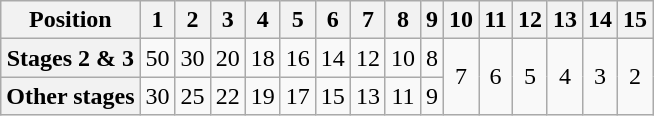<table class="wikitable floatright" style="text-align: center">
<tr>
<th scope="col">Position</th>
<th scope="col">1</th>
<th scope="col">2</th>
<th scope="col">3</th>
<th scope="col">4</th>
<th scope="col">5</th>
<th scope="col">6</th>
<th scope="col">7</th>
<th scope="col">8</th>
<th scope="col">9</th>
<th scope="col">10</th>
<th scope="col">11</th>
<th scope="col">12</th>
<th scope="col">13</th>
<th scope="col">14</th>
<th scope="col">15</th>
</tr>
<tr>
<th scope="row">Stages 2 & 3</th>
<td>50</td>
<td>30</td>
<td>20</td>
<td>18</td>
<td>16</td>
<td>14</td>
<td>12</td>
<td>10</td>
<td>8</td>
<td rowspan=2>7</td>
<td rowspan=2>6</td>
<td rowspan=2>5</td>
<td rowspan=2>4</td>
<td rowspan=2>3</td>
<td rowspan=2>2</td>
</tr>
<tr>
<th scope="row">Other stages</th>
<td>30</td>
<td>25</td>
<td>22</td>
<td>19</td>
<td>17</td>
<td>15</td>
<td>13</td>
<td>11</td>
<td>9</td>
</tr>
</table>
